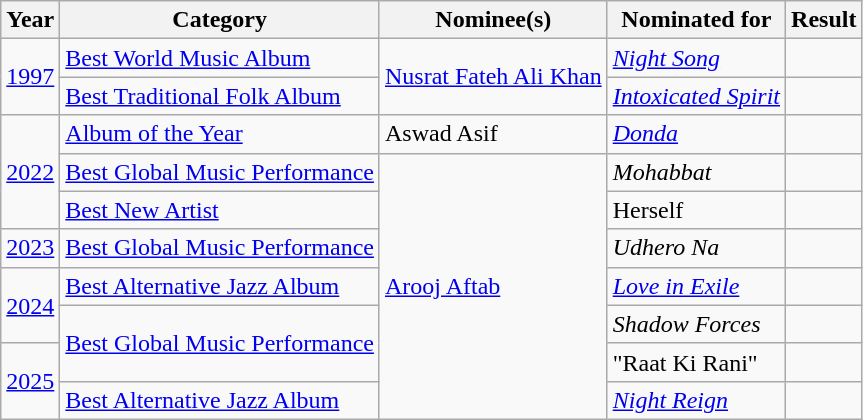<table class="wikitable">
<tr>
<th>Year</th>
<th>Category</th>
<th>Nominee(s)</th>
<th>Nominated for</th>
<th>Result</th>
</tr>
<tr>
<td rowspan="2"><a href='#'>1997</a></td>
<td><a href='#'>Best World Music Album</a></td>
<td rowspan="2"><a href='#'>Nusrat Fateh Ali Khan</a></td>
<td><em><a href='#'>Night Song</a></em></td>
<td></td>
</tr>
<tr>
<td><a href='#'>Best Traditional Folk Album</a></td>
<td><em><a href='#'>Intoxicated Spirit</a></em></td>
<td></td>
</tr>
<tr>
<td rowspan="3"><a href='#'>2022</a></td>
<td><a href='#'>Album of the Year</a></td>
<td>Aswad Asif</td>
<td><em><a href='#'>Donda</a></em></td>
<td></td>
</tr>
<tr>
<td><a href='#'>Best Global Music Performance</a></td>
<td rowspan="7"><a href='#'>Arooj Aftab</a></td>
<td><em>Mohabbat</em></td>
<td></td>
</tr>
<tr>
<td><a href='#'>Best New Artist</a></td>
<td>Herself</td>
<td></td>
</tr>
<tr>
<td><a href='#'>2023</a></td>
<td><a href='#'>Best Global Music Performance</a></td>
<td><em>Udhero Na</em></td>
<td></td>
</tr>
<tr>
<td rowspan="2"><a href='#'>2024</a></td>
<td><a href='#'>Best Alternative Jazz Album</a></td>
<td><em><a href='#'>Love in Exile</a></em></td>
<td></td>
</tr>
<tr>
<td rowspan="2"><a href='#'>Best Global Music Performance</a></td>
<td><em>Shadow Forces</em></td>
<td></td>
</tr>
<tr>
<td rowspan="2"><a href='#'>2025</a></td>
<td>"Raat Ki Rani"</td>
<td></td>
</tr>
<tr>
<td><a href='#'>Best Alternative Jazz Album</a></td>
<td><em><a href='#'>Night Reign</a></em></td>
<td></td>
</tr>
</table>
